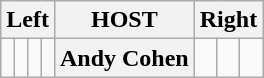<table class="wikitable" style="text-align:center">
<tr>
<th colspan="4">Left</th>
<th>HOST</th>
<th colspan="3">Right</th>
</tr>
<tr>
<td></td>
<td></td>
<td></td>
<td></td>
<th>Andy Cohen</th>
<td></td>
<td></td>
<td></td>
</tr>
</table>
